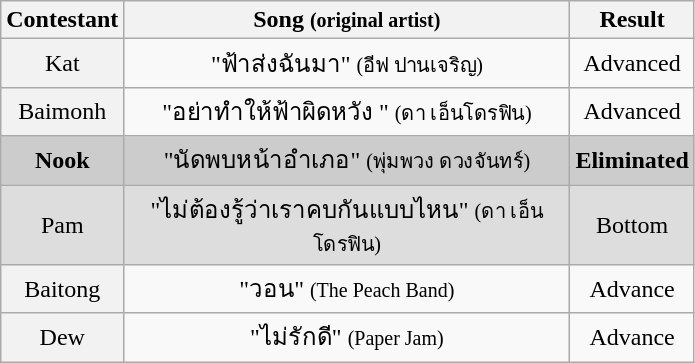<table class="wikitable" style="text-align:center;">
<tr>
<th scope="col">Contestant</th>
<th style="width:290px;" scope="col">Song <small>(original artist)</small></th>
<th scope="col">Result</th>
</tr>
<tr>
<th scope="row" style="font-weight:normal;">Kat</th>
<td>"ฟ้าส่งฉันมา" <small>(อีฟ ปานเจริญ)</small></td>
<td>Advanced</td>
</tr>
<tr>
<th scope="row" style="font-weight:normal;">Baimonh</th>
<td>"อย่าทำให้ฟ้าผิดหวัง " <small>(ดา เอ็นโดรฟิน)</small></td>
<td>Advanced</td>
</tr>
<tr style="background:#ccc;">
<th scope="row" style="background-color:#CCCCCC; font-weight:normal;"><strong>Nook</strong></th>
<td>"นัดพบหน้าอำเภอ" <small>(พุ่มพวง ดวงจันทร์)</small></td>
<td><strong>Eliminated</strong></td>
</tr>
<tr style="background:#ddd;">
<th scope="row" style="background-color:#DDDDDD; font-weight:normal;">Pam</th>
<td>"ไม่ต้องรู้ว่าเราคบกันแบบไหน" <small>(ดา เอ็นโดรฟิน)</small></td>
<td>Bottom</td>
</tr>
<tr>
<th scope="row" style="font-weight:normal;">Baitong</th>
<td>"วอน" <small>(The Peach Band)</small></td>
<td>Advance</td>
</tr>
<tr>
<th scope="row" style="font-weight:normal;">Dew</th>
<td>"ไม่รักดี" <small>(Paper Jam)</small></td>
<td>Advance</td>
</tr>
</table>
